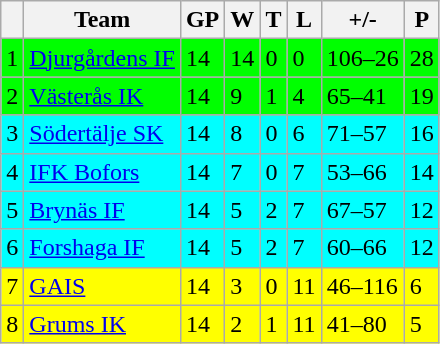<table class="wikitable">
<tr>
<th></th>
<th>Team</th>
<th>GP</th>
<th>W</th>
<th>T</th>
<th>L</th>
<th>+/-</th>
<th>P</th>
</tr>
<tr style="background:#00FF00">
<td>1</td>
<td><a href='#'>Djurgårdens IF</a></td>
<td>14</td>
<td>14</td>
<td>0</td>
<td>0</td>
<td>106–26</td>
<td>28</td>
</tr>
<tr style="background:#00FF00">
<td>2</td>
<td><a href='#'>Västerås IK</a></td>
<td>14</td>
<td>9</td>
<td>1</td>
<td>4</td>
<td>65–41</td>
<td>19</td>
</tr>
<tr style="background:#00FFFF">
<td>3</td>
<td><a href='#'>Södertälje SK</a></td>
<td>14</td>
<td>8</td>
<td>0</td>
<td>6</td>
<td>71–57</td>
<td>16</td>
</tr>
<tr style="background:#00FFFF">
<td>4</td>
<td><a href='#'>IFK Bofors</a></td>
<td>14</td>
<td>7</td>
<td>0</td>
<td>7</td>
<td>53–66</td>
<td>14</td>
</tr>
<tr style="background:#00FFFF">
<td>5</td>
<td><a href='#'>Brynäs IF</a></td>
<td>14</td>
<td>5</td>
<td>2</td>
<td>7</td>
<td>67–57</td>
<td>12</td>
</tr>
<tr style="background:#00FFFF">
<td>6</td>
<td><a href='#'>Forshaga IF</a></td>
<td>14</td>
<td>5</td>
<td>2</td>
<td>7</td>
<td>60–66</td>
<td>12</td>
</tr>
<tr style="background:#FFFF00">
<td>7</td>
<td><a href='#'>GAIS</a></td>
<td>14</td>
<td>3</td>
<td>0</td>
<td>11</td>
<td>46–116</td>
<td>6</td>
</tr>
<tr style="background:#FFFF00">
<td>8</td>
<td><a href='#'>Grums IK</a></td>
<td>14</td>
<td>2</td>
<td>1</td>
<td>11</td>
<td>41–80</td>
<td>5</td>
</tr>
</table>
